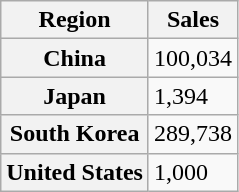<table class="wikitable plainrowheaders">
<tr>
<th scope="col">Region</th>
<th scope="col">Sales</th>
</tr>
<tr>
<th scope="row">China</th>
<td>100,034</td>
</tr>
<tr>
<th scope="row">Japan</th>
<td>1,394</td>
</tr>
<tr>
<th scope="row">South Korea</th>
<td>289,738</td>
</tr>
<tr>
<th scope="row">United States</th>
<td>1,000</td>
</tr>
</table>
